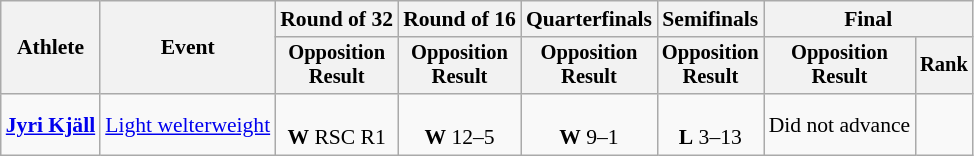<table class="wikitable" style="font-size:90%">
<tr>
<th rowspan="2">Athlete</th>
<th rowspan="2">Event</th>
<th>Round of 32</th>
<th>Round of 16</th>
<th>Quarterfinals</th>
<th>Semifinals</th>
<th colspan=2>Final</th>
</tr>
<tr style="font-size:95%">
<th>Opposition<br>Result</th>
<th>Opposition<br>Result</th>
<th>Opposition<br>Result</th>
<th>Opposition<br>Result</th>
<th>Opposition<br>Result</th>
<th>Rank</th>
</tr>
<tr align=center>
<td align=left><strong><a href='#'>Jyri Kjäll</a></strong></td>
<td align=left><a href='#'>Light welterweight</a></td>
<td><br><strong>W</strong> RSC R1</td>
<td><br><strong>W</strong> 12–5</td>
<td><br><strong>W</strong> 9–1</td>
<td><br><strong>L</strong> 3–13</td>
<td>Did not advance</td>
<td></td>
</tr>
</table>
